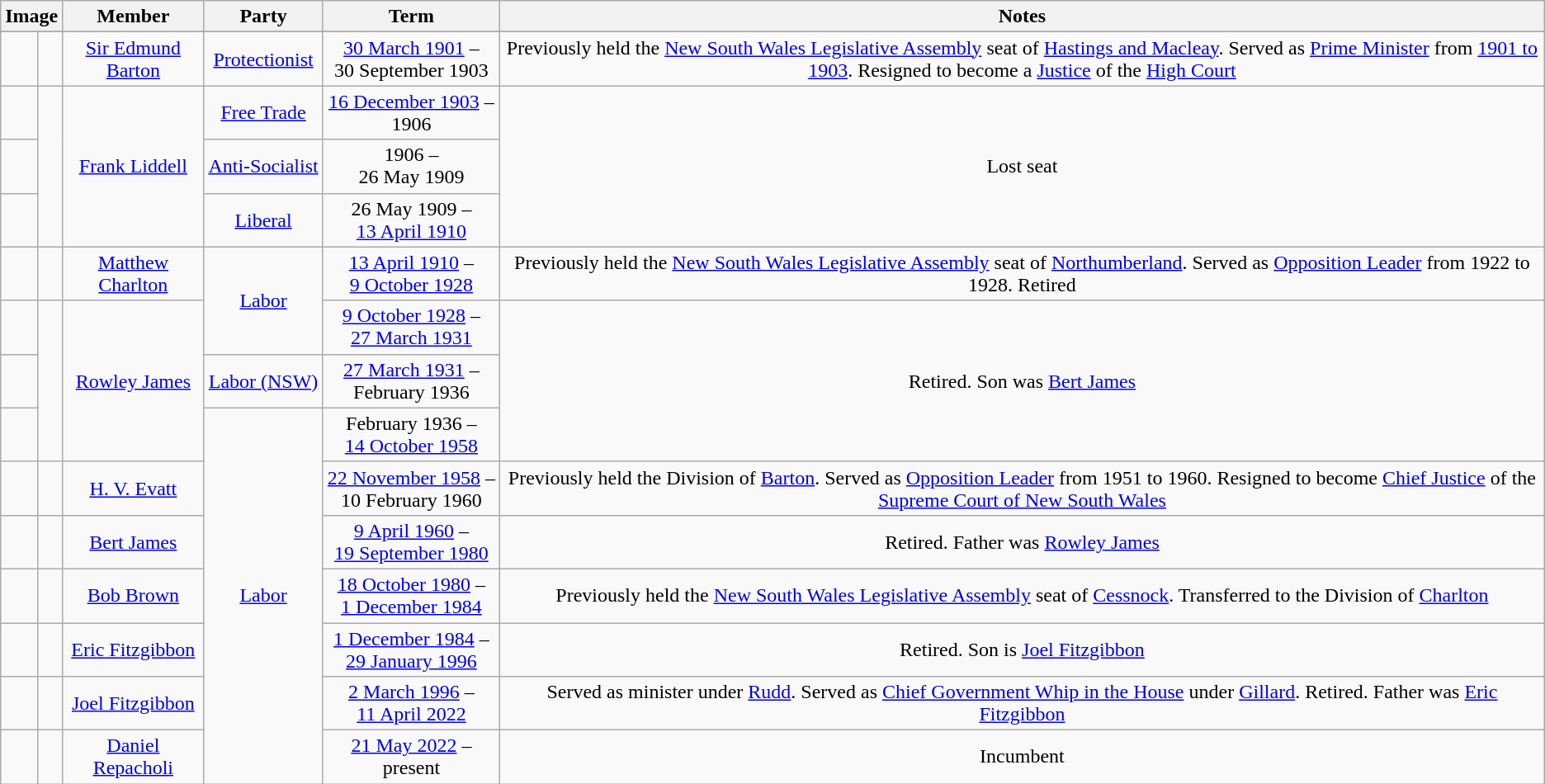<table class=wikitable style="text-align:center">
<tr>
<th colspan=2>Image</th>
<th>Member</th>
<th>Party</th>
<th>Term</th>
<th>Notes</th>
</tr>
<tr>
</tr>
<tr>
<td> </td>
<td></td>
<td><a href='#'>Sir Edmund Barton</a><br></td>
<td><a href='#'>Protectionist</a></td>
<td nowrap><a href='#'>30 March 1901</a> –<br>30 September 1903</td>
<td>Previously held the <a href='#'>New South Wales Legislative Assembly</a> seat of <a href='#'>Hastings and Macleay</a>. Served as <a href='#'>Prime Minister</a> from <a href='#'>1901 to 1903</a>. Resigned to become a <a href='#'>Justice</a> of the <a href='#'>High Court</a></td>
</tr>
<tr>
<td> </td>
<td rowspan=3></td>
<td rowspan=3><a href='#'>Frank Liddell</a><br></td>
<td><a href='#'>Free Trade</a></td>
<td nowrap><a href='#'>16 December 1903</a> –<br>1906</td>
<td rowspan=3>Lost seat</td>
</tr>
<tr>
<td> </td>
<td nowrap><a href='#'>Anti-Socialist</a></td>
<td nowrap>1906 –<br>26 May 1909</td>
</tr>
<tr>
<td> </td>
<td nowrap><a href='#'>Liberal</a></td>
<td nowrap>26 May 1909 –<br><a href='#'>13 April 1910</a></td>
</tr>
<tr>
<td> </td>
<td></td>
<td><a href='#'>Matthew Charlton</a><br></td>
<td rowspan="2"><a href='#'>Labor</a></td>
<td nowrap><a href='#'>13 April 1910</a> –<br><a href='#'>9 October 1928</a></td>
<td>Previously held the <a href='#'>New South Wales Legislative Assembly</a> seat of <a href='#'>Northumberland</a>. Served as <a href='#'>Opposition Leader</a> from 1922 to 1928. Retired</td>
</tr>
<tr>
<td> </td>
<td rowspan=3></td>
<td rowspan=3><a href='#'>Rowley James</a><br></td>
<td nowrap><a href='#'>9 October 1928</a> –<br><a href='#'>27 March 1931</a></td>
<td rowspan=3>Retired. Son was <a href='#'>Bert James</a></td>
</tr>
<tr>
<td> </td>
<td nowrap><a href='#'>Labor (NSW)</a></td>
<td nowrap><a href='#'>27 March 1931</a> –<br>February 1936</td>
</tr>
<tr>
<td> </td>
<td rowspan="7"><a href='#'>Labor</a></td>
<td nowrap>February 1936 –<br><a href='#'>14 October 1958</a></td>
</tr>
<tr>
<td> </td>
<td></td>
<td><a href='#'>H. V. Evatt</a><br></td>
<td nowrap><a href='#'>22 November 1958</a> –<br>10 February 1960</td>
<td>Previously held the Division of <a href='#'>Barton</a>. Served as <a href='#'>Opposition Leader</a> from 1951 to 1960. Resigned to become <a href='#'>Chief Justice</a> of the <a href='#'>Supreme Court of New South Wales</a></td>
</tr>
<tr>
<td> </td>
<td></td>
<td><a href='#'>Bert James</a><br></td>
<td nowrap><a href='#'>9 April 1960</a> –<br><a href='#'>19 September 1980</a></td>
<td>Retired. Father was <a href='#'>Rowley James</a></td>
</tr>
<tr>
<td> </td>
<td></td>
<td><a href='#'>Bob Brown</a><br></td>
<td nowrap><a href='#'>18 October 1980</a> –<br><a href='#'>1 December 1984</a></td>
<td>Previously held the <a href='#'>New South Wales Legislative Assembly</a> seat of <a href='#'>Cessnock</a>. Transferred to the Division of <a href='#'>Charlton</a></td>
</tr>
<tr>
<td> </td>
<td></td>
<td><a href='#'>Eric Fitzgibbon</a><br></td>
<td nowrap><a href='#'>1 December 1984</a> –<br><a href='#'>29 January 1996</a></td>
<td>Retired. Son is <a href='#'>Joel Fitzgibbon</a></td>
</tr>
<tr>
<td> </td>
<td></td>
<td><a href='#'>Joel Fitzgibbon</a><br></td>
<td nowrap><a href='#'>2 March 1996</a> –<br><a href='#'>11 April 2022</a></td>
<td>Served as minister under <a href='#'>Rudd</a>. Served as <a href='#'>Chief Government Whip in the House</a> under <a href='#'>Gillard</a>. Retired. Father was <a href='#'>Eric Fitzgibbon</a></td>
</tr>
<tr>
<td> </td>
<td></td>
<td><a href='#'>Daniel Repacholi</a><br></td>
<td nowrap><a href='#'>21 May 2022</a> –<br>present</td>
<td>Incumbent</td>
</tr>
</table>
